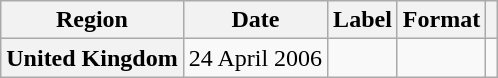<table class="wikitable plainrowheaders">
<tr>
<th scope="col">Region</th>
<th scope="col">Date</th>
<th scope="col">Label</th>
<th scope="col">Format</th>
<th scope="col"></th>
</tr>
<tr>
<th scope="row">United Kingdom</th>
<td>24 April 2006</td>
<td></td>
<td></td>
<td style="text-align:center;"></td>
</tr>
</table>
